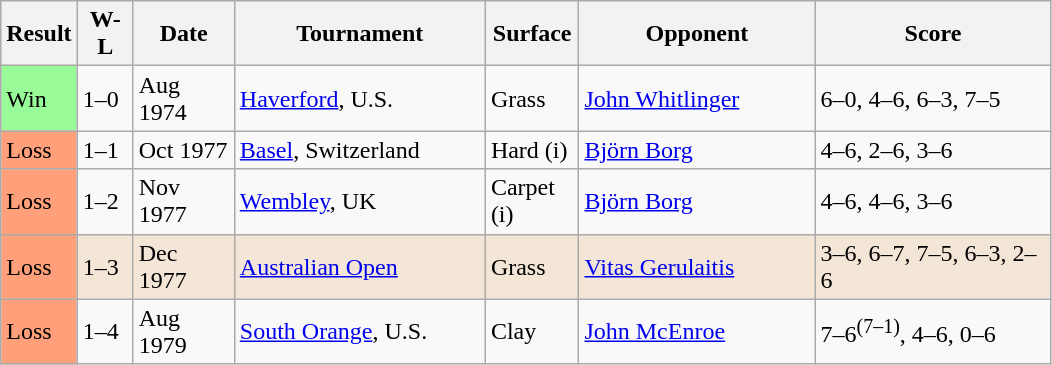<table class="sortable wikitable">
<tr>
<th>Result</th>
<th style="width:30px" class="unsortable">W-L</th>
<th style="width:60px">Date</th>
<th style="width:160px">Tournament</th>
<th style="width:55px">Surface</th>
<th style="width:150px">Opponent</th>
<th style="width:150px" class="unsortable">Score</th>
</tr>
<tr>
<td style="background:#98fb98;">Win</td>
<td>1–0</td>
<td>Aug 1974</td>
<td><a href='#'>Haverford</a>, U.S.</td>
<td>Grass</td>
<td> <a href='#'>John Whitlinger</a></td>
<td>6–0, 4–6, 6–3, 7–5</td>
</tr>
<tr>
<td style="background:#ffa07a;">Loss</td>
<td>1–1</td>
<td>Oct 1977</td>
<td><a href='#'>Basel</a>, Switzerland</td>
<td>Hard (i)</td>
<td> <a href='#'>Björn Borg</a></td>
<td>4–6, 2–6, 3–6</td>
</tr>
<tr>
<td style="background:#ffa07a;">Loss</td>
<td>1–2</td>
<td>Nov 1977</td>
<td><a href='#'>Wembley</a>, UK</td>
<td>Carpet (i)</td>
<td> <a href='#'>Björn Borg</a></td>
<td>4–6, 4–6, 3–6</td>
</tr>
<tr style="background:#f3e6d7;">
<td style="background:#ffa07a;">Loss</td>
<td>1–3</td>
<td>Dec 1977</td>
<td><a href='#'>Australian Open</a></td>
<td>Grass</td>
<td> <a href='#'>Vitas Gerulaitis</a></td>
<td>3–6, 6–7, 7–5, 6–3, 2–6</td>
</tr>
<tr>
<td style="background:#ffa07a;">Loss</td>
<td>1–4</td>
<td>Aug 1979</td>
<td><a href='#'>South Orange</a>, U.S.</td>
<td>Clay</td>
<td> <a href='#'>John McEnroe</a></td>
<td>7–6<sup>(7–1)</sup>, 4–6, 0–6</td>
</tr>
</table>
